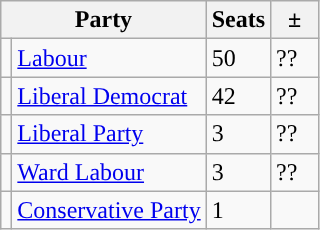<table class="wikitable">
<tr>
<th colspan="2">Party</th>
<th>Seats</th>
<th>  ±  </th>
</tr>
<tr>
<td style="background-color: "></td>
<td><a href='#'>Labour</a></td>
<td>50</td>
<td>??</td>
</tr>
<tr>
<td style="background-color: "></td>
<td><a href='#'>Liberal Democrat</a></td>
<td>42</td>
<td>??</td>
</tr>
<tr>
<td style="background-color: "></td>
<td><a href='#'>Liberal Party</a></td>
<td>3</td>
<td>??</td>
</tr>
<tr>
<td style="background-color: "></td>
<td><a href='#'>Ward Labour</a></td>
<td>3</td>
<td>??</td>
</tr>
<tr>
<td style="background-color: "></td>
<td><a href='#'>Conservative Party</a></td>
<td>1</td>
<td></td>
</tr>
</table>
